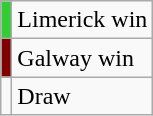<table class="wikitable">
<tr>
<td style="background-color:#32CD32"></td>
<td>Limerick win</td>
</tr>
<tr>
<td style="background-color:#800000"></td>
<td>Galway win</td>
</tr>
<tr>
<td></td>
<td>Draw</td>
</tr>
</table>
